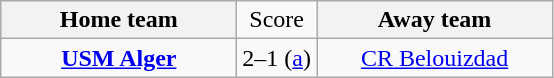<table class="wikitable" style="text-align:center">
<tr>
<th width="150">Home team</th>
<td>Score</td>
<th width="150">Away team</th>
</tr>
<tr>
<td><strong><a href='#'>USM Alger</a></strong></td>
<td>2–1 (<a href='#'>a</a>)</td>
<td><a href='#'>CR Belouizdad</a></td>
</tr>
</table>
